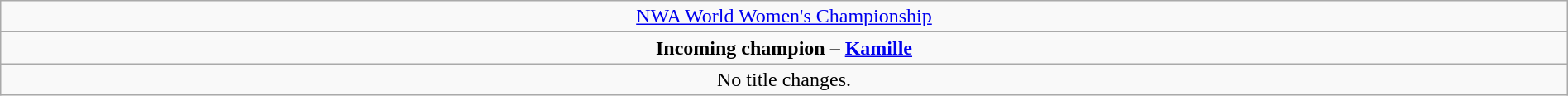<table class="wikitable" style="text-align:center; width:100%;">
<tr>
<td style="text-align: center;"><a href='#'>NWA World Women's Championship</a></td>
</tr>
<tr>
<td style="text-align: center;"><strong>Incoming champion – <a href='#'>Kamille</a></strong></td>
</tr>
<tr>
<td>No title changes.</td>
</tr>
</table>
